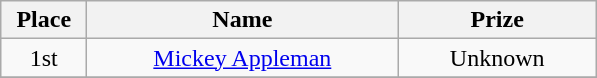<table class="wikitable">
<tr>
<th width="50">Place</th>
<th width="200">Name</th>
<th width="125">Prize</th>
</tr>
<tr>
<td align = "center">1st</td>
<td align = "center"><a href='#'>Mickey Appleman</a></td>
<td align = "center">Unknown</td>
</tr>
<tr>
</tr>
</table>
